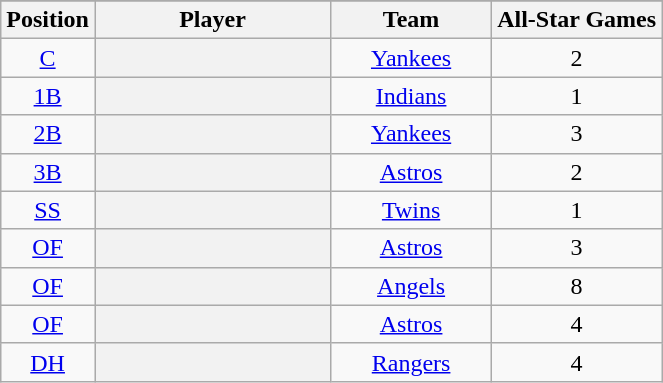<table class="wikitable sortable plainrowheaders" style="text-align:center;">
<tr>
</tr>
<tr>
<th scope="col">Position</th>
<th scope="col" style="width:150px;">Player</th>
<th scope="col" style="width:100px;">Team</th>
<th scope="col">All-Star Games</th>
</tr>
<tr>
<td><a href='#'>C</a></td>
<th scope="row" style="text-align:center"></th>
<td><a href='#'>Yankees</a></td>
<td>2</td>
</tr>
<tr>
<td><a href='#'>1B</a></td>
<th scope="row" style="text-align:center"></th>
<td><a href='#'>Indians</a></td>
<td>1</td>
</tr>
<tr>
<td><a href='#'>2B</a></td>
<th scope="row" style="text-align:center"></th>
<td><a href='#'>Yankees</a></td>
<td>3</td>
</tr>
<tr>
<td><a href='#'>3B</a></td>
<th scope="row" style="text-align:center"></th>
<td><a href='#'>Astros</a></td>
<td>2</td>
</tr>
<tr>
<td><a href='#'>SS</a></td>
<th scope="row" style="text-align:center"></th>
<td><a href='#'>Twins</a></td>
<td>1</td>
</tr>
<tr>
<td><a href='#'>OF</a></td>
<th scope="row" style="text-align:center"></th>
<td><a href='#'>Astros</a></td>
<td>3</td>
</tr>
<tr>
<td><a href='#'>OF</a></td>
<th scope="row" style="text-align:center"></th>
<td><a href='#'>Angels</a></td>
<td>8</td>
</tr>
<tr>
<td><a href='#'>OF</a></td>
<th scope="row" style="text-align:center"></th>
<td><a href='#'>Astros</a></td>
<td>4</td>
</tr>
<tr>
<td><a href='#'>DH</a></td>
<th scope="row" style="text-align:center"></th>
<td><a href='#'>Rangers</a></td>
<td>4</td>
</tr>
</table>
